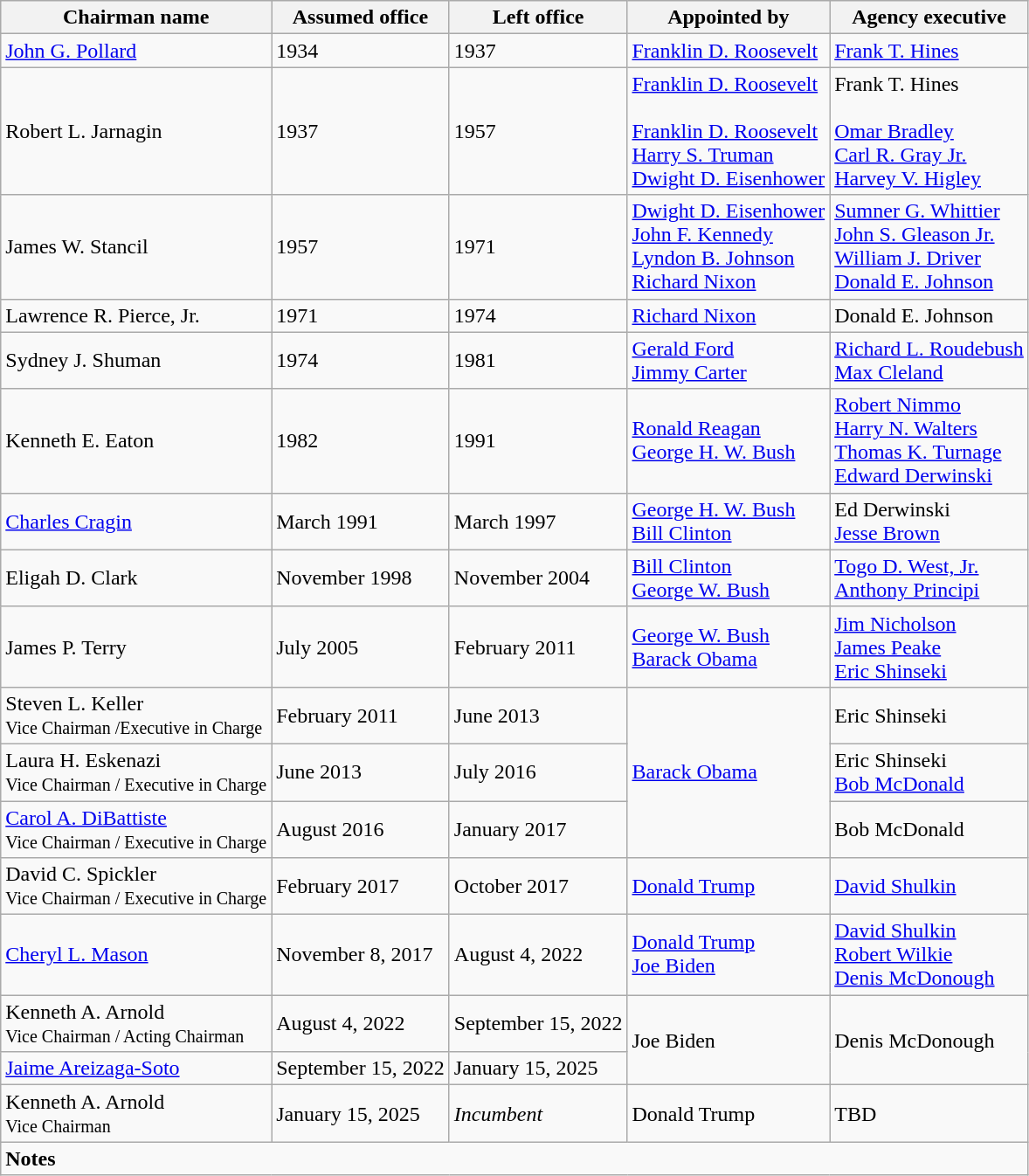<table class="wikitable sortable">
<tr>
<th>Chairman name</th>
<th>Assumed office</th>
<th>Left office</th>
<th>Appointed by</th>
<th>Agency executive  </th>
</tr>
<tr>
<td><a href='#'>John G. Pollard</a></td>
<td>1934</td>
<td>1937</td>
<td><a href='#'>Franklin D. Roosevelt</a></td>
<td><a href='#'>Frank T. Hines</a></td>
</tr>
<tr>
<td>Robert L. Jarnagin</td>
<td>1937</td>
<td>1957</td>
<td><a href='#'>Franklin D. Roosevelt</a><br><br><a href='#'>Franklin D. Roosevelt</a><br>
<a href='#'>Harry S. Truman</a><br>
<a href='#'>Dwight D. Eisenhower</a><br></td>
<td>Frank T. Hines<br><br><a href='#'>Omar Bradley</a><br>
<a href='#'>Carl R. Gray Jr.</a><br>
<a href='#'>Harvey V. Higley</a></td>
</tr>
<tr>
<td>James W. Stancil</td>
<td>1957</td>
<td>1971</td>
<td><a href='#'>Dwight D. Eisenhower</a><br><a href='#'>John F. Kennedy</a><br><a href='#'>Lyndon B. Johnson</a><br><a href='#'>Richard Nixon</a></td>
<td><a href='#'>Sumner G. Whittier</a><br><a href='#'>John S. Gleason Jr.</a><br><a href='#'>William J. Driver</a><br><a href='#'>Donald E. Johnson</a></td>
</tr>
<tr>
<td>Lawrence R. Pierce, Jr.</td>
<td>1971</td>
<td>1974</td>
<td><a href='#'>Richard Nixon</a></td>
<td>Donald E. Johnson</td>
</tr>
<tr>
<td>Sydney J. Shuman</td>
<td>1974</td>
<td>1981</td>
<td><a href='#'>Gerald Ford</a><br><a href='#'>Jimmy Carter</a></td>
<td><a href='#'>Richard L. Roudebush</a><br><a href='#'>Max Cleland</a></td>
</tr>
<tr>
<td>Kenneth E. Eaton</td>
<td>1982</td>
<td>1991</td>
<td><a href='#'>Ronald Reagan</a><br><a href='#'>George H. W. Bush</a></td>
<td><a href='#'>Robert Nimmo</a><br><a href='#'>Harry N. Walters</a><br><a href='#'>Thomas K. Turnage</a><br><a href='#'>Edward Derwinski</a></td>
</tr>
<tr>
<td><a href='#'>Charles Cragin</a></td>
<td>March 1991</td>
<td>March 1997</td>
<td><a href='#'>George H. W. Bush</a><br><a href='#'>Bill Clinton</a></td>
<td>Ed Derwinski<br><a href='#'>Jesse Brown</a></td>
</tr>
<tr>
<td>Eligah D. Clark</td>
<td>November 1998</td>
<td>November 2004</td>
<td><a href='#'>Bill Clinton</a><br><a href='#'>George W. Bush</a></td>
<td><a href='#'>Togo D. West, Jr.</a><br><a href='#'>Anthony Principi</a></td>
</tr>
<tr>
<td>James P. Terry</td>
<td>July 2005</td>
<td>February 2011</td>
<td><a href='#'>George W. Bush</a><br><a href='#'>Barack Obama</a></td>
<td><a href='#'>Jim Nicholson</a><br><a href='#'>James Peake</a><br><a href='#'>Eric Shinseki</a></td>
</tr>
<tr>
<td>Steven L. Keller<br><small>Vice Chairman /Executive in Charge </small></td>
<td>February 2011</td>
<td>June 2013</td>
<td rowspan="3"><a href='#'>Barack Obama</a></td>
<td>Eric Shinseki</td>
</tr>
<tr>
<td>Laura H. Eskenazi<br><small>Vice Chairman / Executive in Charge </small></td>
<td>June 2013</td>
<td>July 2016</td>
<td>Eric Shinseki<br><a href='#'>Bob McDonald</a></td>
</tr>
<tr>
<td><a href='#'>Carol A. DiBattiste</a><br><small>Vice Chairman / Executive in Charge </small></td>
<td>August 2016</td>
<td>January 2017</td>
<td>Bob McDonald</td>
</tr>
<tr>
<td>David C. Spickler<br><small>Vice Chairman / Executive in Charge </small></td>
<td>February 2017</td>
<td>October 2017</td>
<td><a href='#'>Donald Trump</a></td>
<td><a href='#'>David Shulkin</a></td>
</tr>
<tr>
<td><a href='#'>Cheryl L. Mason</a></td>
<td>November 8, 2017</td>
<td>August 4, 2022</td>
<td><a href='#'>Donald Trump</a><br><a href='#'>Joe Biden</a></td>
<td><a href='#'>David Shulkin</a><br><a href='#'>Robert Wilkie</a><br><a href='#'>Denis McDonough</a></td>
</tr>
<tr>
<td>Kenneth A. Arnold<br><small>Vice Chairman / Acting Chairman</small></td>
<td>August 4, 2022</td>
<td>September 15, 2022</td>
<td rowspan="2">Joe Biden</td>
<td rowspan="2">Denis McDonough</td>
</tr>
<tr>
<td><a href='#'>Jaime Areizaga-Soto</a></td>
<td>September 15, 2022</td>
<td>January 15, 2025</td>
</tr>
<tr>
<td>Kenneth A. Arnold<br><small>Vice Chairman </small></td>
<td>January 15, 2025</td>
<td><em>Incumbent</em></td>
<td>Donald Trump</td>
<td>TBD</td>
</tr>
<tr>
<td colspan="5"><strong>Notes</strong></td>
</tr>
</table>
